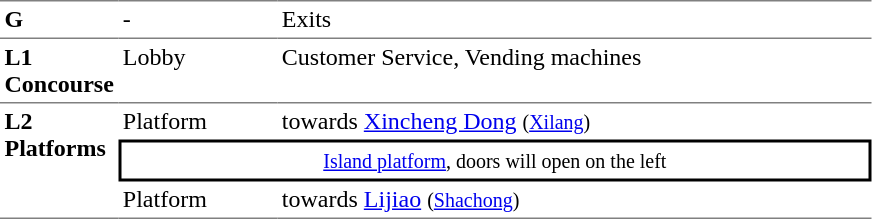<table table border=0 cellspacing=0 cellpadding=3>
<tr>
<td style="border-top:solid 1px gray;" width=50 valign=top><strong>G</strong></td>
<td style="border-top:solid 1px gray;" width=100 valign=top>-</td>
<td style="border-top:solid 1px gray;" width=390 valign=top>Exits</td>
</tr>
<tr>
<td style="border-bottom:solid 1px gray; border-top:solid 1px gray;" valign=top width=50><strong>L1<br>Concourse</strong></td>
<td style="border-bottom:solid 1px gray; border-top:solid 1px gray;" valign=top width=100>Lobby</td>
<td style="border-bottom:solid 1px gray; border-top:solid 1px gray;" valign=top width=390>Customer Service, Vending machines</td>
</tr>
<tr>
<td style="border-bottom:solid 1px gray;" rowspan=4 valign=top><strong>L2<br>Platforms</strong></td>
<td>Platform </td>
<td>  towards <a href='#'>Xincheng Dong</a> <small>(<a href='#'>Xilang</a>)</small></td>
</tr>
<tr>
<td style="border-right:solid 2px black;border-left:solid 2px black;border-top:solid 2px black;border-bottom:solid 2px black;text-align:center;" colspan=2><small><a href='#'>Island platform</a>, doors will open on the left</small></td>
</tr>
<tr>
<td style="border-bottom:solid 1px gray;">Platform </td>
<td style="border-bottom:solid 1px gray;"> towards <a href='#'>Lijiao</a> <small>(<a href='#'>Shachong</a>)</small> </td>
</tr>
</table>
